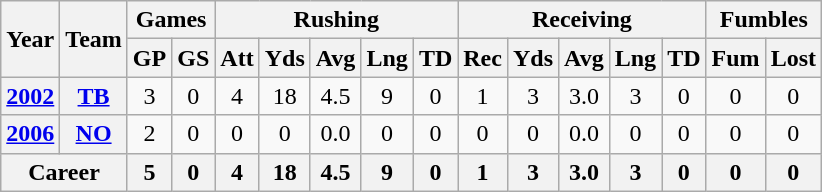<table class="wikitable" style="text-align:center">
<tr>
<th rowspan="2">Year</th>
<th rowspan="2">Team</th>
<th colspan="2">Games</th>
<th colspan="5">Rushing</th>
<th colspan="5">Receiving</th>
<th colspan="2">Fumbles</th>
</tr>
<tr>
<th>GP</th>
<th>GS</th>
<th>Att</th>
<th>Yds</th>
<th>Avg</th>
<th>Lng</th>
<th>TD</th>
<th>Rec</th>
<th>Yds</th>
<th>Avg</th>
<th>Lng</th>
<th>TD</th>
<th>Fum</th>
<th>Lost</th>
</tr>
<tr>
<th><a href='#'>2002</a></th>
<th><a href='#'>TB</a></th>
<td>3</td>
<td>0</td>
<td>4</td>
<td>18</td>
<td>4.5</td>
<td>9</td>
<td>0</td>
<td>1</td>
<td>3</td>
<td>3.0</td>
<td>3</td>
<td>0</td>
<td>0</td>
<td>0</td>
</tr>
<tr>
<th><a href='#'>2006</a></th>
<th><a href='#'>NO</a></th>
<td>2</td>
<td>0</td>
<td>0</td>
<td>0</td>
<td>0.0</td>
<td>0</td>
<td>0</td>
<td>0</td>
<td>0</td>
<td>0.0</td>
<td>0</td>
<td>0</td>
<td>0</td>
<td>0</td>
</tr>
<tr>
<th colspan="2">Career</th>
<th>5</th>
<th>0</th>
<th>4</th>
<th>18</th>
<th>4.5</th>
<th>9</th>
<th>0</th>
<th>1</th>
<th>3</th>
<th>3.0</th>
<th>3</th>
<th>0</th>
<th>0</th>
<th>0</th>
</tr>
</table>
